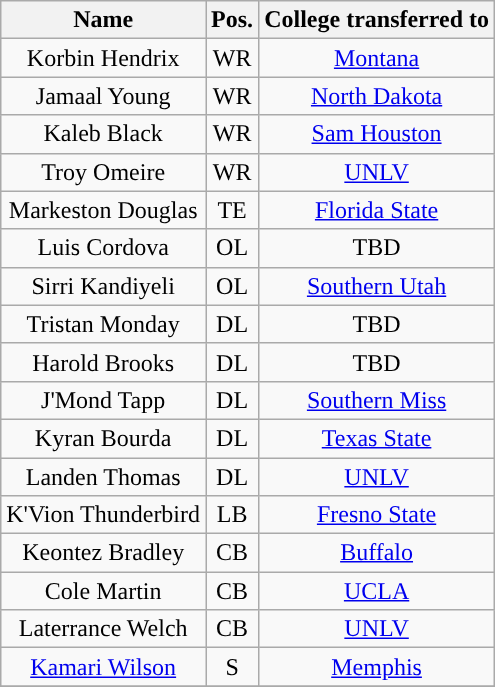<table class="wikitable sortable sortable" style="text-align: center">
<tr style="text-align:center">
<th style="text-align:center; ">Name</th>
<th style="text-align:center; ">Pos.</th>
<th style="text-align:center; ">College transferred to</th>
</tr>
<tr>
<td>Korbin Hendrix</td>
<td>WR</td>
<td><a href='#'>Montana</a></td>
</tr>
<tr>
<td>Jamaal Young</td>
<td>WR</td>
<td><a href='#'>North Dakota</a></td>
</tr>
<tr>
<td>Kaleb Black</td>
<td>WR</td>
<td><a href='#'>Sam Houston</a></td>
</tr>
<tr>
<td>Troy Omeire</td>
<td>WR</td>
<td><a href='#'>UNLV</a></td>
</tr>
<tr>
<td>Markeston Douglas</td>
<td>TE</td>
<td><a href='#'>Florida State</a></td>
</tr>
<tr>
<td>Luis Cordova</td>
<td>OL</td>
<td>TBD</td>
</tr>
<tr>
<td>Sirri Kandiyeli</td>
<td>OL</td>
<td><a href='#'>Southern Utah</a></td>
</tr>
<tr>
<td>Tristan Monday</td>
<td>DL</td>
<td>TBD</td>
</tr>
<tr>
<td>Harold Brooks</td>
<td>DL</td>
<td>TBD</td>
</tr>
<tr>
<td>J'Mond Tapp</td>
<td>DL</td>
<td><a href='#'>Southern Miss</a></td>
</tr>
<tr>
<td>Kyran Bourda</td>
<td>DL</td>
<td><a href='#'>Texas State</a></td>
</tr>
<tr>
<td>Landen Thomas</td>
<td>DL</td>
<td><a href='#'>UNLV</a></td>
</tr>
<tr>
<td>K'Vion Thunderbird</td>
<td>LB</td>
<td><a href='#'>Fresno State</a></td>
</tr>
<tr>
<td>Keontez Bradley</td>
<td>CB</td>
<td><a href='#'>Buffalo</a></td>
</tr>
<tr>
<td>Cole Martin</td>
<td>CB</td>
<td><a href='#'>UCLA</a></td>
</tr>
<tr>
<td>Laterrance Welch</td>
<td>CB</td>
<td><a href='#'>UNLV</a></td>
</tr>
<tr>
<td><a href='#'>Kamari Wilson</a></td>
<td>S</td>
<td><a href='#'>Memphis</a></td>
</tr>
<tr>
</tr>
</table>
